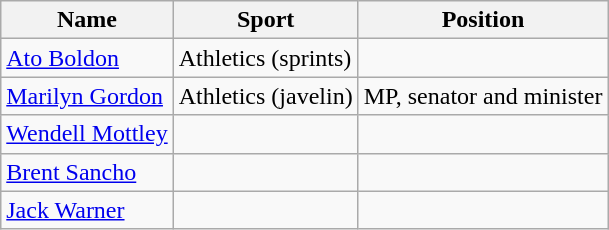<table class="wikitable sortable">
<tr>
<th>Name</th>
<th>Sport</th>
<th>Position</th>
</tr>
<tr>
<td data-sort-value="Boldon,Ato"><a href='#'>Ato Boldon</a></td>
<td>Athletics (sprints)</td>
<td></td>
</tr>
<tr>
<td><a href='#'>Marilyn Gordon</a></td>
<td>Athletics (javelin)</td>
<td>MP, senator and minister</td>
</tr>
<tr>
<td data-sort-value="Mottley,Wendell"><a href='#'>Wendell Mottley</a></td>
<td></td>
<td></td>
</tr>
<tr>
<td data-sort-value="Sancho,Brent"><a href='#'>Brent Sancho</a></td>
<td></td>
<td></td>
</tr>
<tr>
<td data-sort-value="Warner,Jack"><a href='#'>Jack Warner</a></td>
<td></td>
<td></td>
</tr>
</table>
